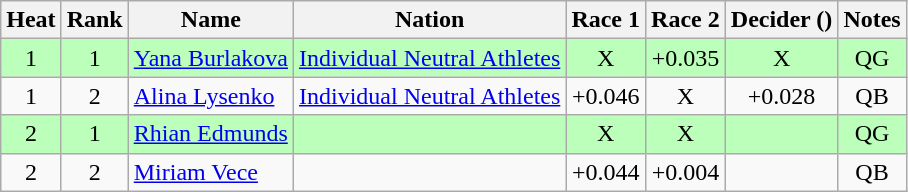<table class="wikitable sortable" style="text-align:center">
<tr>
<th>Heat</th>
<th>Rank</th>
<th>Name</th>
<th>Nation</th>
<th>Race 1</th>
<th>Race 2</th>
<th>Decider ()</th>
<th>Notes</th>
</tr>
<tr bgcolor=bbffbb>
<td>1</td>
<td>1</td>
<td align=left><a href='#'>Yana Burlakova</a></td>
<td align=left><a href='#'>Individual Neutral Athletes</a></td>
<td>X</td>
<td>+0.035</td>
<td>X</td>
<td>QG</td>
</tr>
<tr>
<td>1</td>
<td>2</td>
<td align=left><a href='#'>Alina Lysenko</a></td>
<td align=left><a href='#'>Individual Neutral Athletes</a></td>
<td>+0.046</td>
<td>X</td>
<td>+0.028</td>
<td>QB</td>
</tr>
<tr bgcolor=bbffbb>
<td>2</td>
<td>1</td>
<td align=left><a href='#'>Rhian Edmunds</a></td>
<td align=left></td>
<td>X</td>
<td>X</td>
<td></td>
<td>QG</td>
</tr>
<tr>
<td>2</td>
<td>2</td>
<td align=left><a href='#'>Miriam Vece</a></td>
<td align=left></td>
<td>+0.044</td>
<td>+0.004</td>
<td></td>
<td>QB</td>
</tr>
</table>
